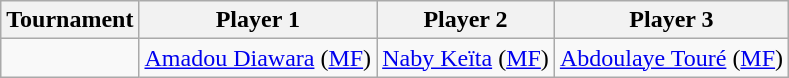<table class="wikitable">
<tr>
<th>Tournament</th>
<th>Player 1</th>
<th>Player 2</th>
<th>Player 3</th>
</tr>
<tr>
<td></td>
<td><a href='#'>Amadou Diawara</a> (<a href='#'>MF</a>)</td>
<td><a href='#'>Naby Keïta</a> (<a href='#'>MF</a>)</td>
<td><a href='#'>Abdoulaye Touré</a> (<a href='#'>MF</a>)</td>
</tr>
</table>
